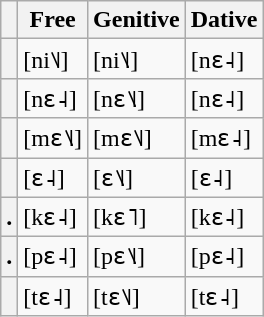<table class="wikitable">
<tr>
<th></th>
<th>Free</th>
<th>Genitive</th>
<th>Dative</th>
</tr>
<tr>
<th></th>
<td>[ni˥˩]</td>
<td>[ni˥˩]</td>
<td>[nɛ˨]</td>
</tr>
<tr>
<th></th>
<td>[nɛ˨]</td>
<td>[nɛ˥˩]</td>
<td>[nɛ˨]</td>
</tr>
<tr>
<th></th>
<td>[mɛ˥˩]</td>
<td>[mɛ˥˩]</td>
<td>[mɛ˨]</td>
</tr>
<tr>
<th></th>
<td>[ɛ˨]</td>
<td>[ɛ˥˩]</td>
<td>[ɛ˨]</td>
</tr>
<tr>
<th>.</th>
<td>[kɛ˨]</td>
<td>[kɛ˥]</td>
<td>[kɛ˨]</td>
</tr>
<tr>
<th>.</th>
<td>[pɛ˨]</td>
<td>[pɛ˥˩]</td>
<td>[pɛ˨]</td>
</tr>
<tr>
<th></th>
<td>[tɛ˨]</td>
<td>[tɛ˥˩]</td>
<td>[tɛ˨]</td>
</tr>
</table>
